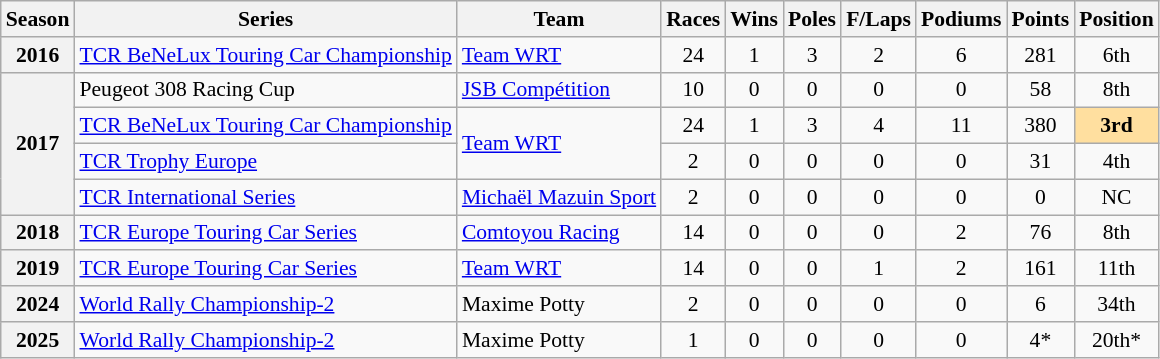<table class="wikitable" style="font-size: 90%; text-align:center">
<tr>
<th>Season</th>
<th>Series</th>
<th>Team</th>
<th>Races</th>
<th>Wins</th>
<th>Poles</th>
<th>F/Laps</th>
<th>Podiums</th>
<th>Points</th>
<th>Position</th>
</tr>
<tr>
<th>2016</th>
<td align=left><a href='#'>TCR BeNeLux Touring Car Championship</a></td>
<td align=left><a href='#'>Team WRT</a></td>
<td>24</td>
<td>1</td>
<td>3</td>
<td>2</td>
<td>6</td>
<td>281</td>
<td>6th</td>
</tr>
<tr>
<th rowspan="4">2017</th>
<td align=left>Peugeot 308 Racing Cup</td>
<td align=left><a href='#'>JSB Compétition</a></td>
<td>10</td>
<td>0</td>
<td>0</td>
<td>0</td>
<td>0</td>
<td>58</td>
<td>8th</td>
</tr>
<tr>
<td align=left><a href='#'>TCR BeNeLux Touring Car Championship</a></td>
<td rowspan="2" align=left><a href='#'>Team WRT</a></td>
<td>24</td>
<td>1</td>
<td>3</td>
<td>4</td>
<td>11</td>
<td>380</td>
<td style="background:#ffdf9f;"><strong>3rd</strong></td>
</tr>
<tr>
<td align=left><a href='#'>TCR Trophy Europe</a></td>
<td>2</td>
<td>0</td>
<td>0</td>
<td>0</td>
<td>0</td>
<td>31</td>
<td>4th</td>
</tr>
<tr>
<td align=left><a href='#'>TCR International Series</a></td>
<td align=left><a href='#'>Michaël Mazuin Sport</a></td>
<td>2</td>
<td>0</td>
<td>0</td>
<td>0</td>
<td>0</td>
<td>0</td>
<td>NC</td>
</tr>
<tr>
<th>2018</th>
<td align=left><a href='#'>TCR Europe Touring Car Series</a></td>
<td align=left><a href='#'>Comtoyou Racing</a></td>
<td>14</td>
<td>0</td>
<td>0</td>
<td>0</td>
<td>2</td>
<td>76</td>
<td>8th</td>
</tr>
<tr>
<th>2019</th>
<td align=left><a href='#'>TCR Europe Touring Car Series</a></td>
<td align=left><a href='#'>Team WRT</a></td>
<td>14</td>
<td>0</td>
<td>0</td>
<td>1</td>
<td>2</td>
<td>161</td>
<td>11th</td>
</tr>
<tr>
<th>2024</th>
<td style="text-align:left;"><a href='#'>World Rally Championship-2</a></td>
<td style="text-align:left;">Maxime Potty</td>
<td>2</td>
<td>0</td>
<td>0</td>
<td>0</td>
<td>0</td>
<td>6</td>
<td>34th</td>
</tr>
<tr>
<th>2025</th>
<td style="text-align:left;"><a href='#'>World Rally Championship-2</a></td>
<td style="text-align:left;">Maxime Potty</td>
<td>1</td>
<td>0</td>
<td>0</td>
<td>0</td>
<td>0</td>
<td>4*</td>
<td>20th*</td>
</tr>
</table>
